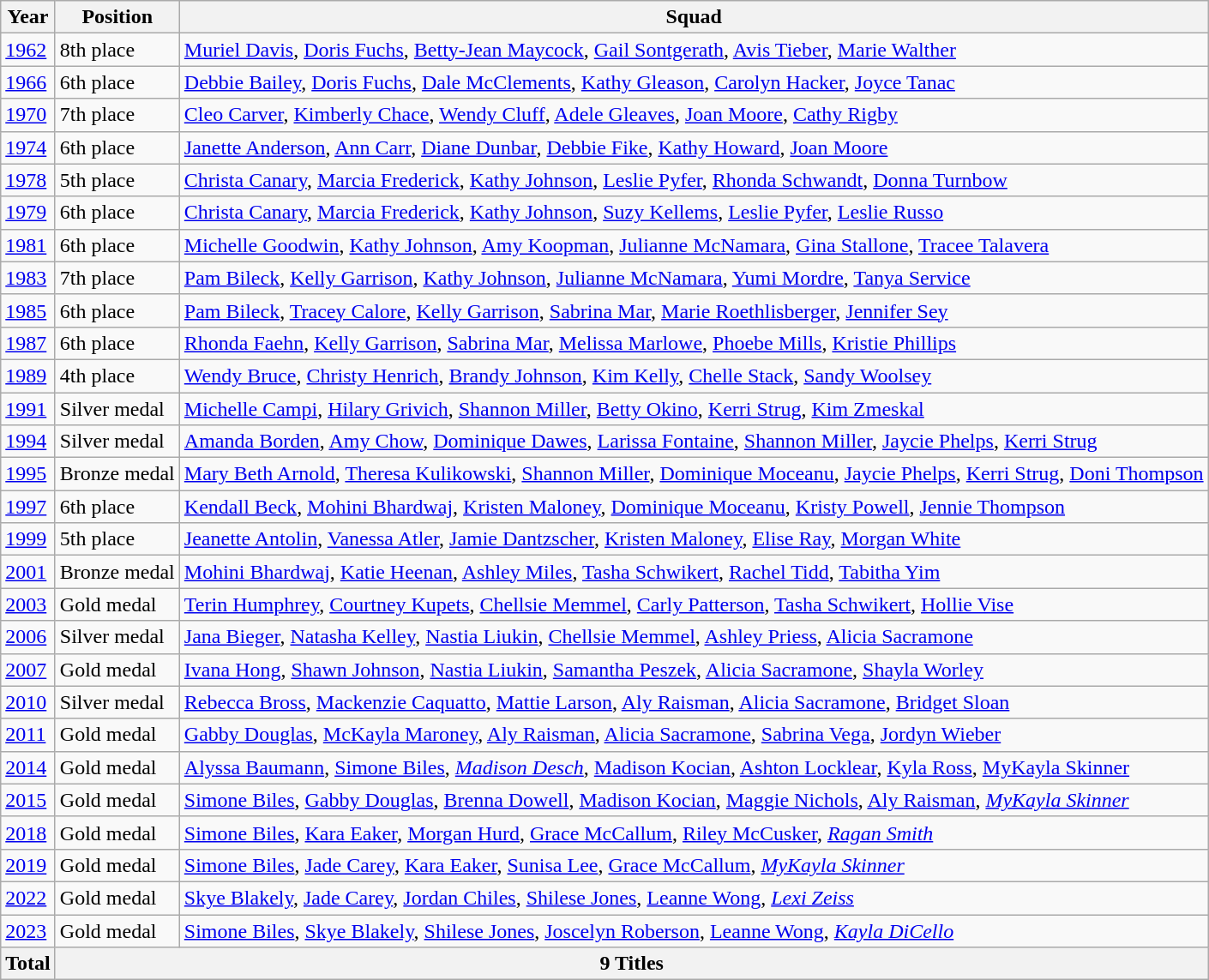<table class="wikitable style="text-align: center;">
<tr>
<th>Year</th>
<th>Position</th>
<th>Squad</th>
</tr>
<tr style="text-align:left;">
<td><a href='#'>1962</a></td>
<td>8th place</td>
<td><a href='#'>Muriel Davis</a>, <a href='#'>Doris Fuchs</a>, <a href='#'>Betty-Jean Maycock</a>, <a href='#'>Gail Sontgerath</a>, <a href='#'>Avis Tieber</a>, <a href='#'>Marie Walther</a></td>
</tr>
<tr style="text-align:left;">
<td><a href='#'>1966</a></td>
<td>6th place</td>
<td><a href='#'>Debbie Bailey</a>, <a href='#'>Doris Fuchs</a>, <a href='#'>Dale McClements</a>, <a href='#'>Kathy Gleason</a>, <a href='#'>Carolyn Hacker</a>, <a href='#'>Joyce Tanac</a></td>
</tr>
<tr style="text-align:left;">
<td><a href='#'>1970</a></td>
<td>7th place</td>
<td><a href='#'>Cleo Carver</a>, <a href='#'>Kimberly Chace</a>, <a href='#'>Wendy Cluff</a>, <a href='#'>Adele Gleaves</a>, <a href='#'>Joan Moore</a>, <a href='#'>Cathy Rigby</a></td>
</tr>
<tr style="text-align:left;">
<td><a href='#'>1974</a></td>
<td>6th place</td>
<td><a href='#'>Janette Anderson</a>, <a href='#'>Ann Carr</a>, <a href='#'>Diane Dunbar</a>, <a href='#'>Debbie Fike</a>, <a href='#'>Kathy Howard</a>, <a href='#'>Joan Moore</a></td>
</tr>
<tr style="text-align:left;">
<td><a href='#'>1978</a></td>
<td>5th place</td>
<td><a href='#'>Christa Canary</a>, <a href='#'>Marcia Frederick</a>, <a href='#'>Kathy Johnson</a>, <a href='#'>Leslie Pyfer</a>, <a href='#'>Rhonda Schwandt</a>, <a href='#'>Donna Turnbow</a></td>
</tr>
<tr style="text-align:left;">
<td><a href='#'>1979</a></td>
<td>6th place</td>
<td><a href='#'>Christa Canary</a>, <a href='#'>Marcia Frederick</a>, <a href='#'>Kathy Johnson</a>, <a href='#'>Suzy Kellems</a>, <a href='#'>Leslie Pyfer</a>, <a href='#'>Leslie Russo</a></td>
</tr>
<tr style="text-align:left;">
<td><a href='#'>1981</a></td>
<td>6th place</td>
<td><a href='#'>Michelle Goodwin</a>, <a href='#'>Kathy Johnson</a>, <a href='#'>Amy Koopman</a>, <a href='#'>Julianne McNamara</a>, <a href='#'>Gina Stallone</a>, <a href='#'>Tracee Talavera</a></td>
</tr>
<tr style="text-align:left;">
<td><a href='#'>1983</a></td>
<td>7th place</td>
<td><a href='#'>Pam Bileck</a>, <a href='#'>Kelly Garrison</a>, <a href='#'>Kathy Johnson</a>, <a href='#'>Julianne McNamara</a>, <a href='#'>Yumi Mordre</a>, <a href='#'>Tanya Service</a></td>
</tr>
<tr style="text-align:left;">
<td><a href='#'>1985</a></td>
<td>6th place</td>
<td><a href='#'>Pam Bileck</a>, <a href='#'>Tracey Calore</a>, <a href='#'>Kelly Garrison</a>, <a href='#'>Sabrina Mar</a>, <a href='#'>Marie Roethlisberger</a>, <a href='#'>Jennifer Sey</a></td>
</tr>
<tr style="text-align:left;">
<td><a href='#'>1987</a></td>
<td>6th place</td>
<td><a href='#'>Rhonda Faehn</a>, <a href='#'>Kelly Garrison</a>, <a href='#'>Sabrina Mar</a>, <a href='#'>Melissa Marlowe</a>, <a href='#'>Phoebe Mills</a>, <a href='#'>Kristie Phillips</a></td>
</tr>
<tr style="text-align:left;">
<td><a href='#'>1989</a></td>
<td>4th place</td>
<td><a href='#'>Wendy Bruce</a>, <a href='#'>Christy Henrich</a>, <a href='#'>Brandy Johnson</a>, <a href='#'>Kim Kelly</a>, <a href='#'>Chelle Stack</a>, <a href='#'>Sandy Woolsey</a></td>
</tr>
<tr style="text-align:left;">
<td><a href='#'>1991</a></td>
<td> Silver medal</td>
<td><a href='#'>Michelle Campi</a>, <a href='#'>Hilary Grivich</a>, <a href='#'>Shannon Miller</a>, <a href='#'>Betty Okino</a>, <a href='#'>Kerri Strug</a>, <a href='#'>Kim Zmeskal</a></td>
</tr>
<tr style="text-align:left;">
<td><a href='#'>1994</a></td>
<td> Silver medal</td>
<td><a href='#'>Amanda Borden</a>, <a href='#'>Amy Chow</a>, <a href='#'>Dominique Dawes</a>, <a href='#'>Larissa Fontaine</a>, <a href='#'>Shannon Miller</a>, <a href='#'>Jaycie Phelps</a>, <a href='#'>Kerri Strug</a></td>
</tr>
<tr style="text-align:left;">
<td><a href='#'>1995</a></td>
<td> Bronze medal</td>
<td><a href='#'>Mary Beth Arnold</a>, <a href='#'>Theresa Kulikowski</a>, <a href='#'>Shannon Miller</a>, <a href='#'>Dominique Moceanu</a>, <a href='#'>Jaycie Phelps</a>, <a href='#'>Kerri Strug</a>, <a href='#'>Doni Thompson</a></td>
</tr>
<tr style="text-align:left;">
<td><a href='#'>1997</a></td>
<td>6th place</td>
<td><a href='#'>Kendall Beck</a>, <a href='#'>Mohini Bhardwaj</a>, <a href='#'>Kristen Maloney</a>, <a href='#'>Dominique Moceanu</a>, <a href='#'>Kristy Powell</a>, <a href='#'>Jennie Thompson</a></td>
</tr>
<tr style="text-align:left;">
<td><a href='#'>1999</a></td>
<td>5th place</td>
<td><a href='#'>Jeanette Antolin</a>, <a href='#'>Vanessa Atler</a>, <a href='#'>Jamie Dantzscher</a>, <a href='#'>Kristen Maloney</a>, <a href='#'>Elise Ray</a>, <a href='#'>Morgan White</a></td>
</tr>
<tr style="text-align:left;">
<td><a href='#'>2001</a></td>
<td> Bronze medal</td>
<td><a href='#'>Mohini Bhardwaj</a>, <a href='#'>Katie Heenan</a>, <a href='#'>Ashley Miles</a>, <a href='#'>Tasha Schwikert</a>, <a href='#'>Rachel Tidd</a>, <a href='#'>Tabitha Yim</a></td>
</tr>
<tr style="text-align:left;">
<td><a href='#'>2003</a></td>
<td> Gold medal</td>
<td><a href='#'>Terin Humphrey</a>, <a href='#'>Courtney Kupets</a>, <a href='#'>Chellsie Memmel</a>, <a href='#'>Carly Patterson</a>, <a href='#'>Tasha Schwikert</a>, <a href='#'>Hollie Vise</a></td>
</tr>
<tr style="text-align:left;">
<td><a href='#'>2006</a></td>
<td> Silver medal</td>
<td><a href='#'>Jana Bieger</a>, <a href='#'>Natasha Kelley</a>, <a href='#'>Nastia Liukin</a>, <a href='#'>Chellsie Memmel</a>, <a href='#'>Ashley Priess</a>, <a href='#'>Alicia Sacramone</a></td>
</tr>
<tr style="text-align:left;">
<td><a href='#'>2007</a></td>
<td> Gold medal</td>
<td><a href='#'>Ivana Hong</a>, <a href='#'>Shawn Johnson</a>, <a href='#'>Nastia Liukin</a>, <a href='#'>Samantha Peszek</a>, <a href='#'>Alicia Sacramone</a>, <a href='#'>Shayla Worley</a></td>
</tr>
<tr style="text-align:left;">
<td><a href='#'>2010</a></td>
<td> Silver medal</td>
<td><a href='#'>Rebecca Bross</a>, <a href='#'>Mackenzie Caquatto</a>, <a href='#'>Mattie Larson</a>, <a href='#'>Aly Raisman</a>, <a href='#'>Alicia Sacramone</a>, <a href='#'>Bridget Sloan</a></td>
</tr>
<tr style="text-align:left;">
<td><a href='#'>2011</a></td>
<td> Gold medal</td>
<td><a href='#'>Gabby Douglas</a>, <a href='#'>McKayla Maroney</a>, <a href='#'>Aly Raisman</a>, <a href='#'>Alicia Sacramone</a>, <a href='#'>Sabrina Vega</a>, <a href='#'>Jordyn Wieber</a></td>
</tr>
<tr style="text-align:left;">
<td><a href='#'>2014</a></td>
<td> Gold medal</td>
<td><a href='#'>Alyssa Baumann</a>, <a href='#'>Simone Biles</a>, <em><a href='#'>Madison Desch</a></em>, <a href='#'>Madison Kocian</a>, <a href='#'>Ashton Locklear</a>, <a href='#'>Kyla Ross</a>, <a href='#'>MyKayla Skinner</a></td>
</tr>
<tr style="text-align:left;">
<td><a href='#'>2015</a></td>
<td> Gold medal</td>
<td><a href='#'>Simone Biles</a>, <a href='#'>Gabby Douglas</a>, <a href='#'>Brenna Dowell</a>, <a href='#'>Madison Kocian</a>, <a href='#'>Maggie Nichols</a>, <a href='#'>Aly Raisman</a>, <em><a href='#'>MyKayla Skinner</a></em></td>
</tr>
<tr style="text-align:left;">
<td><a href='#'>2018</a></td>
<td> Gold medal</td>
<td><a href='#'>Simone Biles</a>, <a href='#'>Kara Eaker</a>, <a href='#'>Morgan Hurd</a>, <a href='#'>Grace McCallum</a>, <a href='#'>Riley McCusker</a>, <em><a href='#'>Ragan Smith</a></em></td>
</tr>
<tr style="text-align:left;">
<td><a href='#'>2019</a></td>
<td> Gold medal</td>
<td><a href='#'>Simone Biles</a>, <a href='#'>Jade Carey</a>, <a href='#'>Kara Eaker</a>, <a href='#'>Sunisa Lee</a>, <a href='#'>Grace McCallum</a>, <em><a href='#'>MyKayla Skinner</a></em></td>
</tr>
<tr style="text-align:left;">
<td><a href='#'>2022</a></td>
<td> Gold medal</td>
<td><a href='#'>Skye Blakely</a>, <a href='#'>Jade Carey</a>, <a href='#'>Jordan Chiles</a>, <a href='#'>Shilese Jones</a>, <a href='#'>Leanne Wong</a>, <em><a href='#'>Lexi Zeiss</a></em></td>
</tr>
<tr style="text-align:left;">
<td><a href='#'>2023</a></td>
<td> Gold medal</td>
<td><a href='#'>Simone Biles</a>, <a href='#'>Skye Blakely</a>, <a href='#'>Shilese Jones</a>, <a href='#'>Joscelyn Roberson</a>, <a href='#'>Leanne Wong</a>, <em><a href='#'>Kayla DiCello</a></em></td>
</tr>
<tr>
<th>Total</th>
<th colspan="2">9 Titles</th>
</tr>
</table>
